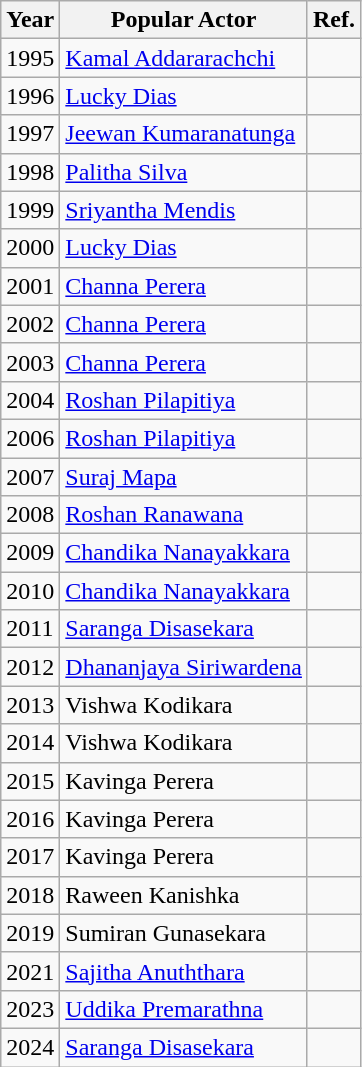<table class="wikitable">
<tr>
<th>Year</th>
<th>Popular Actor</th>
<th>Ref.</th>
</tr>
<tr>
<td>1995</td>
<td><a href='#'>Kamal Addararachchi</a></td>
<td></td>
</tr>
<tr>
<td>1996</td>
<td><a href='#'>Lucky Dias</a></td>
<td></td>
</tr>
<tr>
<td>1997</td>
<td><a href='#'>Jeewan Kumaranatunga</a></td>
<td></td>
</tr>
<tr>
<td>1998</td>
<td><a href='#'>Palitha Silva</a></td>
<td></td>
</tr>
<tr>
<td>1999</td>
<td><a href='#'>Sriyantha Mendis</a></td>
<td></td>
</tr>
<tr>
<td>2000</td>
<td><a href='#'>Lucky Dias</a></td>
<td></td>
</tr>
<tr>
<td>2001</td>
<td><a href='#'>Channa Perera</a></td>
<td></td>
</tr>
<tr>
<td>2002</td>
<td><a href='#'>Channa Perera</a></td>
<td></td>
</tr>
<tr>
<td>2003</td>
<td><a href='#'>Channa Perera</a></td>
<td></td>
</tr>
<tr>
<td>2004</td>
<td><a href='#'>Roshan Pilapitiya</a></td>
<td></td>
</tr>
<tr>
<td>2006</td>
<td><a href='#'>Roshan Pilapitiya</a></td>
<td></td>
</tr>
<tr>
<td>2007</td>
<td><a href='#'>Suraj Mapa</a></td>
<td><br></td>
</tr>
<tr>
<td>2008</td>
<td><a href='#'>Roshan Ranawana</a></td>
<td></td>
</tr>
<tr>
<td>2009</td>
<td><a href='#'>Chandika Nanayakkara</a></td>
<td></td>
</tr>
<tr>
<td>2010</td>
<td><a href='#'>Chandika Nanayakkara</a></td>
<td></td>
</tr>
<tr>
<td>2011</td>
<td><a href='#'>Saranga Disasekara</a></td>
<td></td>
</tr>
<tr>
<td>2012</td>
<td><a href='#'>Dhananjaya Siriwardena</a></td>
<td></td>
</tr>
<tr>
<td>2013</td>
<td>Vishwa Kodikara</td>
<td></td>
</tr>
<tr>
<td>2014</td>
<td>Vishwa Kodikara</td>
<td></td>
</tr>
<tr>
<td>2015</td>
<td>Kavinga Perera</td>
<td></td>
</tr>
<tr>
<td>2016</td>
<td>Kavinga Perera</td>
<td></td>
</tr>
<tr>
<td>2017</td>
<td>Kavinga Perera</td>
<td></td>
</tr>
<tr>
<td>2018</td>
<td>Raween Kanishka</td>
<td></td>
</tr>
<tr>
<td>2019</td>
<td>Sumiran Gunasekara</td>
<td></td>
</tr>
<tr>
<td>2021</td>
<td><a href='#'>Sajitha Anuththara</a></td>
<td></td>
</tr>
<tr>
<td>2023</td>
<td><a href='#'>Uddika Premarathna</a></td>
<td></td>
</tr>
<tr>
<td>2024</td>
<td><a href='#'>Saranga Disasekara</a></td>
<td></td>
</tr>
</table>
